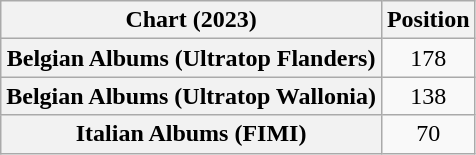<table class="wikitable sortable plainrowheaders" style="text-align:center">
<tr>
<th scope="col">Chart (2023)</th>
<th scope="col">Position</th>
</tr>
<tr>
<th scope="row">Belgian Albums (Ultratop Flanders)</th>
<td>178</td>
</tr>
<tr>
<th scope="row">Belgian Albums (Ultratop Wallonia)</th>
<td>138</td>
</tr>
<tr>
<th scope="row">Italian Albums (FIMI)</th>
<td>70</td>
</tr>
</table>
